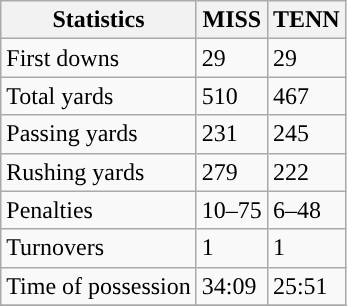<table class="wikitable" style="float: left;">
<tr>
<th>Statistics</th>
<th>MISS</th>
<th>TENN</th>
</tr>
<tr>
<td>First downs</td>
<td>29</td>
<td>29</td>
</tr>
<tr>
<td>Total yards</td>
<td>510</td>
<td>467</td>
</tr>
<tr>
<td>Passing yards</td>
<td>231</td>
<td>245</td>
</tr>
<tr>
<td>Rushing yards</td>
<td>279</td>
<td>222</td>
</tr>
<tr>
<td>Penalties</td>
<td>10–75</td>
<td>6–48</td>
</tr>
<tr>
<td>Turnovers</td>
<td>1</td>
<td>1</td>
</tr>
<tr>
<td>Time of possession</td>
<td>34:09</td>
<td>25:51</td>
</tr>
<tr>
</tr>
</table>
